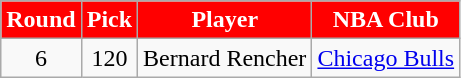<table class="wikitable">
<tr>
<th style="background:red; color:#FFFFFF;">Round</th>
<th style="background:red; color:#FFFFFF;">Pick</th>
<th style="background:red; color:#FFFFFF;">Player</th>
<th style="background:red; color:#FFFFFF;">NBA Club</th>
</tr>
<tr style="text-align:center;">
<td>6</td>
<td>120</td>
<td>Bernard Rencher</td>
<td><a href='#'>Chicago Bulls</a></td>
</tr>
</table>
